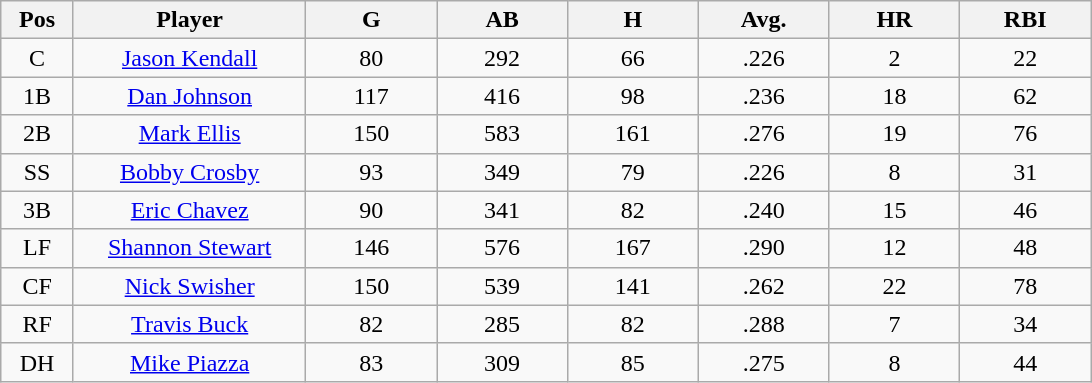<table class="wikitable sortable">
<tr>
<th bgcolor="#DDDDFF" width="5%">Pos</th>
<th bgcolor="#DDDDFF" width="16%">Player</th>
<th bgcolor="#DDDDFF" width="9%">G</th>
<th bgcolor="#DDDDFF" width="9%">AB</th>
<th bgcolor="#DDDDFF" width="9%">H</th>
<th bgcolor="#DDDDFF" width="9%">Avg.</th>
<th bgcolor="#DDDDFF" width="9%">HR</th>
<th bgcolor="#DDDDFF" width="9%">RBI</th>
</tr>
<tr align="center">
<td>C</td>
<td><a href='#'>Jason Kendall</a></td>
<td>80</td>
<td>292</td>
<td>66</td>
<td>.226</td>
<td>2</td>
<td>22</td>
</tr>
<tr align=center>
<td>1B</td>
<td><a href='#'>Dan Johnson</a></td>
<td>117</td>
<td>416</td>
<td>98</td>
<td>.236</td>
<td>18</td>
<td>62</td>
</tr>
<tr align=center>
<td>2B</td>
<td><a href='#'>Mark Ellis</a></td>
<td>150</td>
<td>583</td>
<td>161</td>
<td>.276</td>
<td>19</td>
<td>76</td>
</tr>
<tr align=center>
<td>SS</td>
<td><a href='#'>Bobby Crosby</a></td>
<td>93</td>
<td>349</td>
<td>79</td>
<td>.226</td>
<td>8</td>
<td>31</td>
</tr>
<tr align=center>
<td>3B</td>
<td><a href='#'>Eric Chavez</a></td>
<td>90</td>
<td>341</td>
<td>82</td>
<td>.240</td>
<td>15</td>
<td>46</td>
</tr>
<tr align=center>
<td>LF</td>
<td><a href='#'>Shannon Stewart</a></td>
<td>146</td>
<td>576</td>
<td>167</td>
<td>.290</td>
<td>12</td>
<td>48</td>
</tr>
<tr align=center>
<td>CF</td>
<td><a href='#'>Nick Swisher</a></td>
<td>150</td>
<td>539</td>
<td>141</td>
<td>.262</td>
<td>22</td>
<td>78</td>
</tr>
<tr align=center>
<td>RF</td>
<td><a href='#'>Travis Buck</a></td>
<td>82</td>
<td>285</td>
<td>82</td>
<td>.288</td>
<td>7</td>
<td>34</td>
</tr>
<tr align=center>
<td>DH</td>
<td><a href='#'>Mike Piazza</a></td>
<td>83</td>
<td>309</td>
<td>85</td>
<td>.275</td>
<td>8</td>
<td>44</td>
</tr>
</table>
